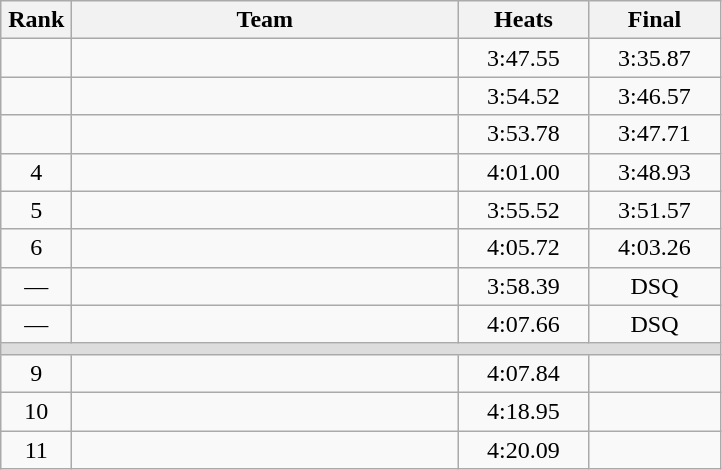<table class=wikitable style="text-align:center">
<tr>
<th width=40>Rank</th>
<th width=250>Team</th>
<th width=80>Heats</th>
<th width=80>Final</th>
</tr>
<tr>
<td></td>
<td align=left></td>
<td>3:47.55</td>
<td>3:35.87</td>
</tr>
<tr>
<td></td>
<td align=left></td>
<td>3:54.52</td>
<td>3:46.57</td>
</tr>
<tr>
<td></td>
<td align=left></td>
<td>3:53.78</td>
<td>3:47.71</td>
</tr>
<tr>
<td>4</td>
<td align=left></td>
<td>4:01.00</td>
<td>3:48.93</td>
</tr>
<tr>
<td>5</td>
<td align=left></td>
<td>3:55.52</td>
<td>3:51.57</td>
</tr>
<tr>
<td>6</td>
<td align=left></td>
<td>4:05.72</td>
<td>4:03.26</td>
</tr>
<tr>
<td>—</td>
<td align=left></td>
<td>3:58.39</td>
<td>DSQ</td>
</tr>
<tr>
<td>—</td>
<td align=left></td>
<td>4:07.66</td>
<td>DSQ</td>
</tr>
<tr bgcolor=#DDDDDD>
<td colspan=4></td>
</tr>
<tr>
<td>9</td>
<td align=left></td>
<td>4:07.84</td>
<td></td>
</tr>
<tr>
<td>10</td>
<td align=left></td>
<td>4:18.95</td>
<td></td>
</tr>
<tr>
<td>11</td>
<td align=left></td>
<td>4:20.09</td>
<td></td>
</tr>
</table>
